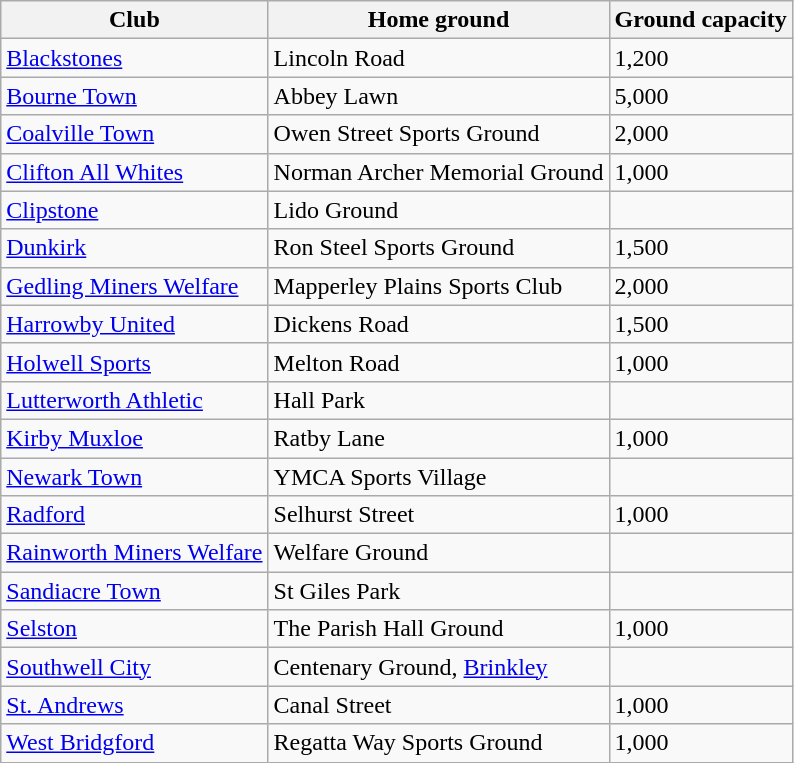<table class="wikitable sortable">
<tr>
<th>Club</th>
<th>Home ground</th>
<th>Ground capacity</th>
</tr>
<tr>
<td><a href='#'>Blackstones</a></td>
<td>Lincoln Road</td>
<td>1,200</td>
</tr>
<tr>
<td><a href='#'>Bourne Town</a></td>
<td>Abbey Lawn</td>
<td>5,000</td>
</tr>
<tr>
<td><a href='#'>Coalville Town</a></td>
<td>Owen Street Sports Ground</td>
<td>2,000</td>
</tr>
<tr>
<td><a href='#'>Clifton All Whites</a></td>
<td>Norman Archer Memorial Ground</td>
<td>1,000</td>
</tr>
<tr>
<td><a href='#'>Clipstone</a></td>
<td>Lido Ground</td>
<td></td>
</tr>
<tr>
<td><a href='#'>Dunkirk</a></td>
<td>Ron Steel Sports Ground</td>
<td>1,500</td>
</tr>
<tr>
<td><a href='#'>Gedling Miners Welfare</a></td>
<td>Mapperley Plains Sports Club</td>
<td>2,000</td>
</tr>
<tr>
<td><a href='#'>Harrowby United</a></td>
<td>Dickens Road</td>
<td>1,500</td>
</tr>
<tr>
<td><a href='#'>Holwell Sports</a></td>
<td>Melton Road</td>
<td>1,000</td>
</tr>
<tr>
<td><a href='#'>Lutterworth Athletic</a></td>
<td>Hall Park</td>
<td></td>
</tr>
<tr>
<td><a href='#'>Kirby Muxloe</a></td>
<td>Ratby Lane</td>
<td>1,000</td>
</tr>
<tr>
<td><a href='#'>Newark Town</a></td>
<td>YMCA Sports Village</td>
<td></td>
</tr>
<tr>
<td><a href='#'>Radford</a></td>
<td>Selhurst Street</td>
<td>1,000</td>
</tr>
<tr>
<td><a href='#'>Rainworth Miners Welfare</a></td>
<td>Welfare Ground</td>
<td></td>
</tr>
<tr>
<td><a href='#'>Sandiacre Town</a></td>
<td>St Giles Park</td>
<td></td>
</tr>
<tr>
<td><a href='#'>Selston</a></td>
<td>The Parish Hall Ground</td>
<td>1,000</td>
</tr>
<tr>
<td><a href='#'>Southwell City</a></td>
<td>Centenary Ground, <a href='#'>Brinkley</a></td>
<td></td>
</tr>
<tr>
<td><a href='#'>St. Andrews</a></td>
<td>Canal Street</td>
<td>1,000</td>
</tr>
<tr>
<td><a href='#'>West Bridgford</a></td>
<td>Regatta Way Sports Ground</td>
<td>1,000</td>
</tr>
</table>
